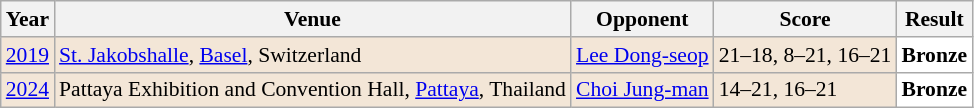<table class="sortable wikitable" style="font-size: 90%;">
<tr>
<th>Year</th>
<th>Venue</th>
<th>Opponent</th>
<th>Score</th>
<th>Result</th>
</tr>
<tr style="background:#F3E6D7">
<td align="center"><a href='#'>2019</a></td>
<td align="left"><a href='#'>St. Jakobshalle</a>, <a href='#'>Basel</a>, Switzerland</td>
<td align="left"> <a href='#'>Lee Dong-seop</a></td>
<td align="left">21–18, 8–21, 16–21</td>
<td style="text-align:left; background:white"> <strong>Bronze</strong></td>
</tr>
<tr style="background:#F3E6D7">
<td align="center"><a href='#'>2024</a></td>
<td align="left">Pattaya Exhibition and Convention Hall, <a href='#'>Pattaya</a>, Thailand</td>
<td align="left"> <a href='#'>Choi Jung-man</a></td>
<td align="left">14–21, 16–21</td>
<td style="text-align:left; background:white"> <strong>Bronze</strong></td>
</tr>
</table>
